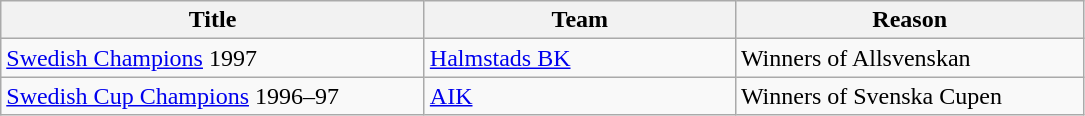<table class="wikitable" style="text-align: left">
<tr>
<th style="width: 275px;">Title</th>
<th style="width: 200px;">Team</th>
<th style="width: 225px;">Reason</th>
</tr>
<tr>
<td><a href='#'>Swedish Champions</a> 1997</td>
<td><a href='#'>Halmstads BK</a></td>
<td>Winners of Allsvenskan</td>
</tr>
<tr>
<td><a href='#'>Swedish Cup Champions</a> 1996–97</td>
<td><a href='#'>AIK</a></td>
<td>Winners of Svenska Cupen</td>
</tr>
</table>
